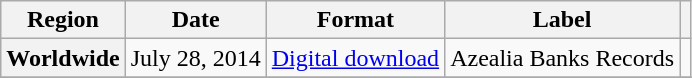<table class="wikitable plainrowheaders">
<tr>
<th>Region</th>
<th>Date</th>
<th>Format</th>
<th>Label</th>
<th></th>
</tr>
<tr>
<th scope="row">Worldwide</th>
<td>July 28, 2014</td>
<td><a href='#'>Digital download</a></td>
<td>Azealia Banks Records</td>
<td></td>
</tr>
<tr>
</tr>
</table>
